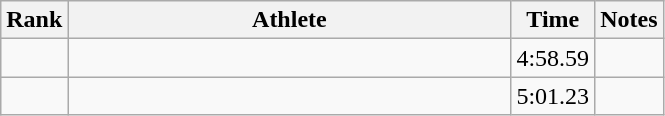<table class="wikitable" style="text-align:center">
<tr>
<th>Rank</th>
<th Style="width:18em">Athlete</th>
<th>Time</th>
<th>Notes</th>
</tr>
<tr>
<td></td>
<td style="text-align:left"></td>
<td>4:58.59</td>
<td></td>
</tr>
<tr>
<td></td>
<td style="text-align:left"></td>
<td>5:01.23</td>
<td></td>
</tr>
</table>
